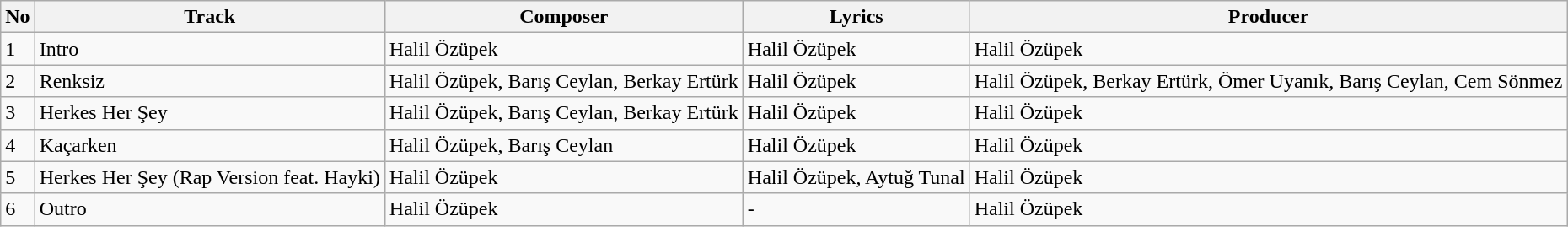<table class="wikitable">
<tr>
<th style="text-align:center;">No</th>
<th style="text-align:center;">Track</th>
<th style="text-align:center;">Composer</th>
<th style="text-align:center;">Lyrics</th>
<th style="text-align:center;">Producer</th>
</tr>
<tr>
<td>1</td>
<td>Intro</td>
<td>Halil Özüpek</td>
<td>Halil Özüpek</td>
<td>Halil Özüpek</td>
</tr>
<tr>
<td>2</td>
<td>Renksiz</td>
<td>Halil Özüpek, Barış Ceylan, Berkay Ertürk</td>
<td>Halil Özüpek</td>
<td>Halil Özüpek, Berkay Ertürk, Ömer Uyanık, Barış Ceylan, Cem Sönmez</td>
</tr>
<tr>
<td>3</td>
<td>Herkes Her Şey</td>
<td>Halil Özüpek, Barış Ceylan, Berkay Ertürk</td>
<td>Halil Özüpek</td>
<td>Halil Özüpek</td>
</tr>
<tr>
<td>4</td>
<td>Kaçarken</td>
<td>Halil Özüpek, Barış Ceylan</td>
<td>Halil Özüpek</td>
<td>Halil Özüpek</td>
</tr>
<tr>
<td>5</td>
<td>Herkes Her Şey (Rap Version feat. Hayki)</td>
<td>Halil Özüpek</td>
<td>Halil Özüpek, Aytuğ Tunal</td>
<td>Halil Özüpek</td>
</tr>
<tr>
<td>6</td>
<td>Outro</td>
<td>Halil Özüpek</td>
<td>-</td>
<td>Halil Özüpek</td>
</tr>
</table>
